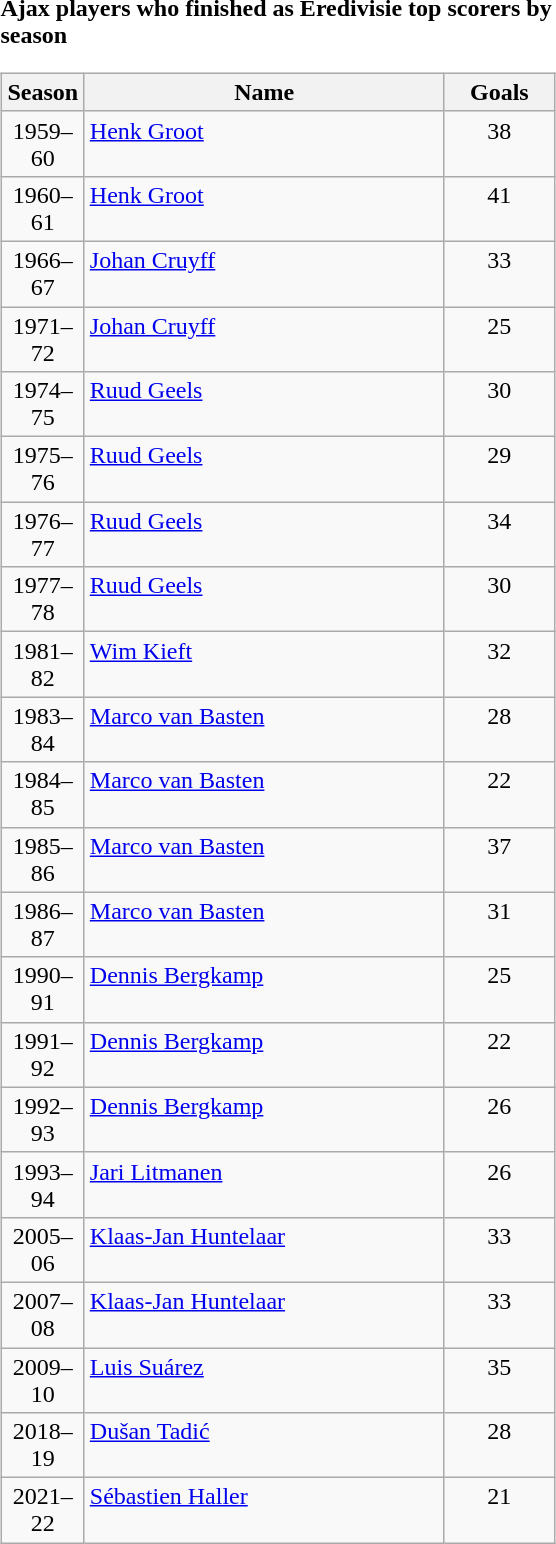<table width=33%>
<tr>
<td width=33% align=left valign=top><br><strong>Ajax players who finished as Eredivisie top scorers by season</strong><table class="wikitable" style="width:90%">
<tr valign=top>
<th width=15% align=center>Season</th>
<th width=65% align=center>Name</th>
<th width=20% align=center>Goals</th>
</tr>
<tr valign=top>
<td align=center>1959–60</td>
<td> <a href='#'>Henk Groot</a></td>
<td align=center>38</td>
</tr>
<tr valign=top>
<td align=center>1960–61</td>
<td> <a href='#'>Henk Groot</a></td>
<td align=center>41</td>
</tr>
<tr valign=top>
<td align=center>1966–67</td>
<td> <a href='#'>Johan Cruyff</a></td>
<td align=center>33</td>
</tr>
<tr valign=top>
<td align=center>1971–72</td>
<td> <a href='#'>Johan Cruyff</a></td>
<td align=center>25</td>
</tr>
<tr valign=top>
<td align=center>1974–75</td>
<td> <a href='#'>Ruud Geels</a></td>
<td align=center>30</td>
</tr>
<tr valign=top>
<td align=center>1975–76</td>
<td> <a href='#'>Ruud Geels</a></td>
<td align=center>29</td>
</tr>
<tr valign=top>
<td align=center>1976–77</td>
<td> <a href='#'>Ruud Geels</a></td>
<td align=center>34</td>
</tr>
<tr valign=top>
<td align=center>1977–78</td>
<td> <a href='#'>Ruud Geels</a></td>
<td align=center>30</td>
</tr>
<tr valign=top>
<td align=center>1981–82</td>
<td> <a href='#'>Wim Kieft</a></td>
<td align=center>32</td>
</tr>
<tr valign=top>
<td align=center>1983–84</td>
<td> <a href='#'>Marco van Basten</a></td>
<td align=center>28</td>
</tr>
<tr valign=top>
<td align=center>1984–85</td>
<td> <a href='#'>Marco van Basten</a></td>
<td align=center>22</td>
</tr>
<tr valign=top>
<td align=center>1985–86</td>
<td> <a href='#'>Marco van Basten</a></td>
<td align=center>37</td>
</tr>
<tr valign=top>
<td align=center>1986–87</td>
<td> <a href='#'>Marco van Basten</a></td>
<td align=center>31</td>
</tr>
<tr valign=top>
<td align=center>1990–91</td>
<td> <a href='#'>Dennis Bergkamp</a></td>
<td align=center>25</td>
</tr>
<tr valign=top>
<td align=center>1991–92</td>
<td> <a href='#'>Dennis Bergkamp</a></td>
<td align=center>22</td>
</tr>
<tr valign=top>
<td align=center>1992–93</td>
<td> <a href='#'>Dennis Bergkamp</a></td>
<td align=center>26</td>
</tr>
<tr valign=top>
<td align=center>1993–94</td>
<td> <a href='#'>Jari Litmanen</a></td>
<td align=center>26</td>
</tr>
<tr valign=top>
<td align=center>2005–06</td>
<td> <a href='#'>Klaas-Jan Huntelaar</a></td>
<td align=center>33</td>
</tr>
<tr valign=top>
<td align=center>2007–08</td>
<td> <a href='#'>Klaas-Jan Huntelaar</a></td>
<td align=center>33</td>
</tr>
<tr valign=top>
<td align=center>2009–10</td>
<td> <a href='#'>Luis Suárez</a></td>
<td align=center>35</td>
</tr>
<tr valign=top>
<td align=center>2018–19</td>
<td> <a href='#'>Dušan Tadić</a></td>
<td align=center>28</td>
</tr>
<tr valign=top>
<td align=center>2021–22</td>
<td> <a href='#'>Sébastien Haller</a></td>
<td align=center>21</td>
</tr>
</table>
</td>
</tr>
</table>
